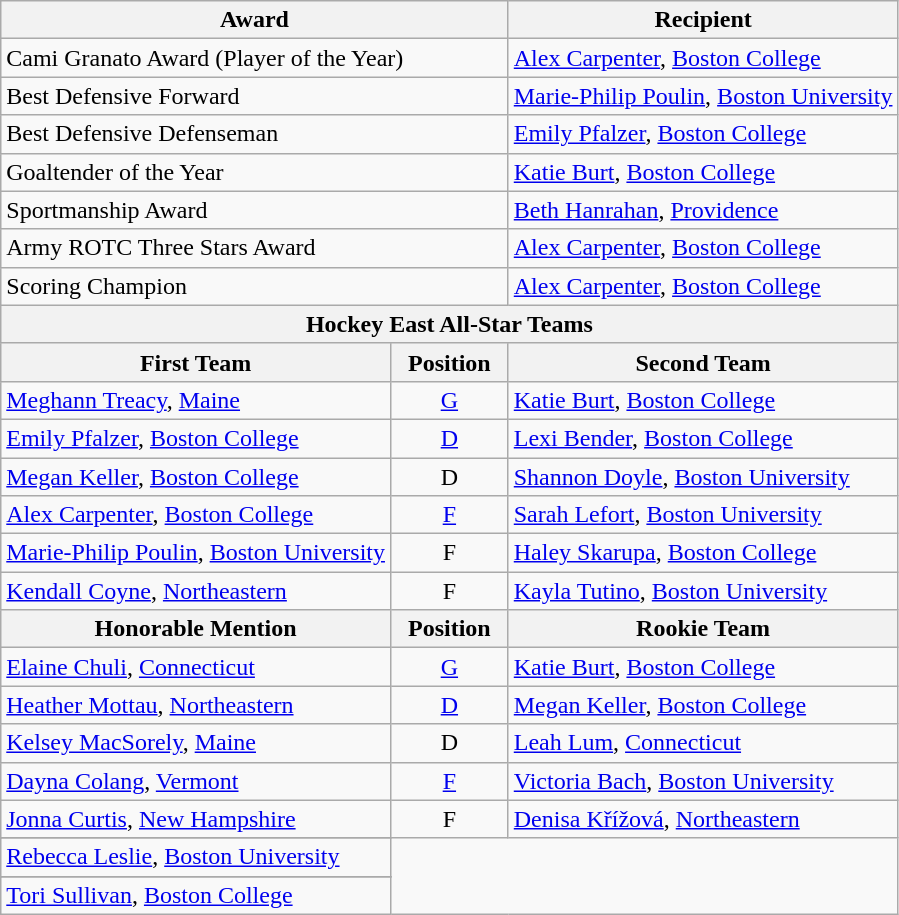<table class="wikitable">
<tr>
<th colspan=2>Award</th>
<th>Recipient</th>
</tr>
<tr>
<td colspan=2>Cami Granato Award (Player of the Year)</td>
<td><a href='#'>Alex Carpenter</a>, <a href='#'>Boston College</a></td>
</tr>
<tr>
<td colspan=2>Best Defensive Forward</td>
<td><a href='#'>Marie-Philip Poulin</a>, <a href='#'>Boston University</a></td>
</tr>
<tr>
<td colspan=2>Best Defensive Defenseman</td>
<td><a href='#'>Emily Pfalzer</a>, <a href='#'>Boston College</a></td>
</tr>
<tr>
<td colspan=2>Goaltender of the Year</td>
<td><a href='#'>Katie Burt</a>, <a href='#'>Boston College</a></td>
</tr>
<tr>
<td colspan=2>Sportmanship Award</td>
<td><a href='#'>Beth Hanrahan</a>, <a href='#'>Providence</a></td>
</tr>
<tr>
<td colspan=2>Army ROTC Three Stars Award</td>
<td><a href='#'>Alex Carpenter</a>, <a href='#'>Boston College</a></td>
</tr>
<tr>
<td colspan=2>Scoring Champion</td>
<td><a href='#'>Alex Carpenter</a>, <a href='#'>Boston College</a></td>
</tr>
<tr>
<th colspan=3>Hockey East All-Star Teams</th>
</tr>
<tr>
<th>First Team</th>
<th>  Position  </th>
<th>Second Team</th>
</tr>
<tr>
<td><a href='#'>Meghann Treacy</a>, <a href='#'>Maine</a></td>
<td align=center><a href='#'>G</a></td>
<td><a href='#'>Katie Burt</a>, <a href='#'>Boston College</a></td>
</tr>
<tr>
<td><a href='#'>Emily Pfalzer</a>, <a href='#'>Boston College</a></td>
<td align=center><a href='#'>D</a></td>
<td><a href='#'>Lexi Bender</a>, <a href='#'>Boston College</a></td>
</tr>
<tr>
<td><a href='#'>Megan Keller</a>, <a href='#'>Boston College</a></td>
<td align=center>D</td>
<td><a href='#'>Shannon Doyle</a>, <a href='#'>Boston University</a></td>
</tr>
<tr>
<td><a href='#'>Alex Carpenter</a>, <a href='#'>Boston College</a></td>
<td align=center><a href='#'>F</a></td>
<td><a href='#'>Sarah Lefort</a>, <a href='#'>Boston University</a></td>
</tr>
<tr>
<td><a href='#'>Marie-Philip Poulin</a>, <a href='#'>Boston University</a></td>
<td align=center>F</td>
<td><a href='#'>Haley Skarupa</a>, <a href='#'>Boston College</a></td>
</tr>
<tr>
<td><a href='#'>Kendall Coyne</a>, <a href='#'>Northeastern</a></td>
<td align=center>F</td>
<td><a href='#'>Kayla Tutino</a>, <a href='#'>Boston University</a></td>
</tr>
<tr>
<th>Honorable Mention</th>
<th>  Position  </th>
<th>Rookie Team</th>
</tr>
<tr>
<td><a href='#'>Elaine Chuli</a>, <a href='#'>Connecticut</a></td>
<td align=center><a href='#'>G</a></td>
<td><a href='#'>Katie Burt</a>, <a href='#'>Boston College</a></td>
</tr>
<tr>
<td><a href='#'>Heather Mottau</a>, <a href='#'>Northeastern</a></td>
<td align=center><a href='#'>D</a></td>
<td><a href='#'>Megan Keller</a>, <a href='#'>Boston College</a></td>
</tr>
<tr>
<td><a href='#'>Kelsey MacSorely</a>, <a href='#'>Maine</a></td>
<td align=center>D</td>
<td><a href='#'>Leah Lum</a>, <a href='#'>Connecticut</a></td>
</tr>
<tr>
<td><a href='#'>Dayna Colang</a>, <a href='#'>Vermont</a></td>
<td align=center><a href='#'>F</a></td>
<td><a href='#'>Victoria Bach</a>, <a href='#'>Boston University</a></td>
</tr>
<tr>
<td><a href='#'>Jonna Curtis</a>, <a href='#'>New Hampshire</a></td>
<td align=center>F</td>
<td><a href='#'>Denisa Křížová</a>, <a href='#'>Northeastern</a></td>
</tr>
<tr>
</tr>
<tr>
</tr>
<tr>
<td><a href='#'>Rebecca Leslie</a>, <a href='#'>Boston University</a></td>
</tr>
<tr>
</tr>
<tr>
</tr>
<tr>
<td><a href='#'>Tori Sullivan</a>, <a href='#'>Boston College</a></td>
</tr>
</table>
